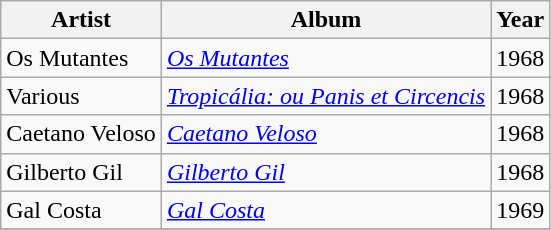<table class="wikitable">
<tr>
<th>Artist</th>
<th>Album</th>
<th>Year</th>
</tr>
<tr>
<td>Os Mutantes</td>
<td><em><a href='#'>Os Mutantes</a></em></td>
<td>1968</td>
</tr>
<tr>
<td>Various</td>
<td><em><a href='#'>Tropicália: ou Panis et Circencis</a></em></td>
<td>1968</td>
</tr>
<tr>
<td>Caetano Veloso</td>
<td><em><a href='#'>Caetano Veloso</a></em></td>
<td>1968</td>
</tr>
<tr>
<td>Gilberto Gil</td>
<td><em><a href='#'>Gilberto Gil</a></em></td>
<td>1968</td>
</tr>
<tr>
<td>Gal Costa</td>
<td><em><a href='#'>Gal Costa</a></em></td>
<td>1969</td>
</tr>
<tr>
</tr>
</table>
